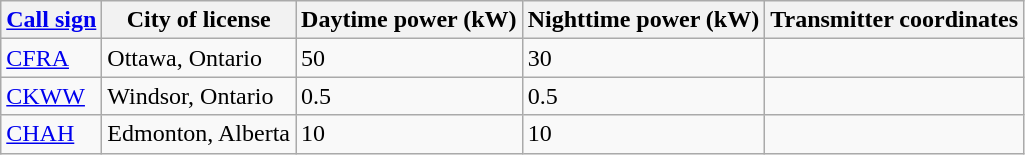<table class="wikitable sortable">
<tr>
<th><a href='#'>Call sign</a></th>
<th>City of license</th>
<th>Daytime power (kW)</th>
<th>Nighttime power (kW)</th>
<th>Transmitter coordinates</th>
</tr>
<tr>
<td><a href='#'>CFRA</a></td>
<td>Ottawa, Ontario</td>
<td>50</td>
<td>30</td>
<td></td>
</tr>
<tr>
<td><a href='#'>CKWW</a></td>
<td>Windsor, Ontario</td>
<td>0.5</td>
<td>0.5</td>
<td></td>
</tr>
<tr>
<td><a href='#'>CHAH</a></td>
<td>Edmonton, Alberta</td>
<td>10</td>
<td>10</td>
<td></td>
</tr>
</table>
